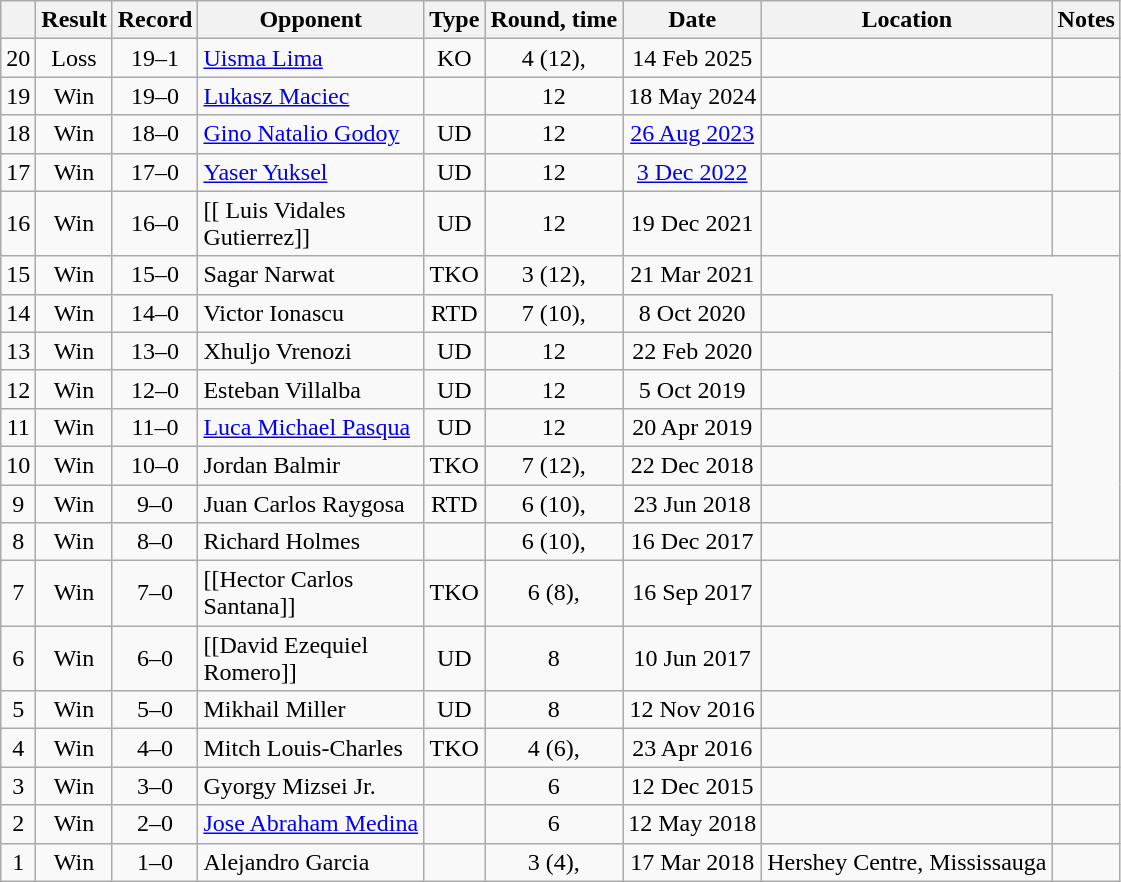<table class=wikitable style=text-align:center>
<tr>
<th></th>
<th>Result</th>
<th>Record</th>
<th>Opponent</th>
<th>Type</th>
<th>Round, time</th>
<th>Date</th>
<th>Location</th>
<th>Notes</th>
</tr>
<tr>
<td>20</td>
<td>Loss</td>
<td>19–1</td>
<td align=left><a href='#'>Uisma Lima</a></td>
<td>KO</td>
<td>4 (12), </td>
<td>14 Feb 2025</td>
<td align=left></td>
<td></td>
</tr>
<tr>
<td>19</td>
<td>Win</td>
<td>19–0</td>
<td align=left><a href='#'>Lukasz Maciec</a></td>
<td></td>
<td>12</td>
<td>18 May 2024</td>
<td align=left></td>
<td align=left></td>
</tr>
<tr>
<td>18</td>
<td>Win</td>
<td>18–0</td>
<td align=left><a href='#'>Gino Natalio Godoy</a></td>
<td>UD</td>
<td>12</td>
<td><a href='#'>26 Aug 2023</a></td>
<td align=left></td>
<td></td>
</tr>
<tr>
<td>17</td>
<td>Win</td>
<td>17–0</td>
<td align=left><a href='#'>Yaser Yuksel</a></td>
<td>UD</td>
<td>12</td>
<td><a href='#'>3 Dec 2022</a></td>
<td align=left></td>
<td></td>
</tr>
<tr>
<td>16</td>
<td>Win</td>
<td>16–0</td>
<td align=left>[[	Luis Vidales<br>Gutierrez]]</td>
<td>UD</td>
<td>12</td>
<td>19 Dec 2021</td>
<td align=left></td>
<td></td>
</tr>
<tr>
<td>15</td>
<td>Win</td>
<td>15–0</td>
<td align=left>Sagar Narwat</td>
<td>TKO</td>
<td>3 (12), </td>
<td>21 Mar 2021</td>
</tr>
<tr>
<td>14</td>
<td>Win</td>
<td>14–0</td>
<td align=left>Victor Ionascu</td>
<td>RTD</td>
<td>7 (10), </td>
<td>8 Oct 2020</td>
<td align=left></td>
</tr>
<tr>
<td>13</td>
<td>Win</td>
<td>13–0</td>
<td align=left>Xhuljo Vrenozi</td>
<td>UD</td>
<td>12</td>
<td>22 Feb 2020</td>
<td align=left></td>
</tr>
<tr>
<td>12</td>
<td>Win</td>
<td>12–0</td>
<td align=left>Esteban Villalba</td>
<td>UD</td>
<td>12</td>
<td>5 Oct 2019</td>
<td align=left></td>
</tr>
<tr>
<td>11</td>
<td>Win</td>
<td>11–0</td>
<td align=left><a href='#'>Luca Michael Pasqua</a></td>
<td>UD</td>
<td>12</td>
<td>20 Apr 2019</td>
<td align=left></td>
</tr>
<tr>
<td>10</td>
<td>Win</td>
<td>10–0</td>
<td align=left>Jordan Balmir</td>
<td>TKO</td>
<td>7 (12), </td>
<td>22 Dec 2018</td>
<td align=left></td>
</tr>
<tr>
<td>9</td>
<td>Win</td>
<td>9–0</td>
<td align=left>Juan Carlos Raygosa</td>
<td>RTD</td>
<td>6 (10), </td>
<td>23 Jun 2018</td>
<td align=left></td>
</tr>
<tr>
<td>8</td>
<td>Win</td>
<td>8–0</td>
<td align=left>Richard Holmes</td>
<td></td>
<td>6 (10), </td>
<td>16 Dec 2017</td>
<td align=left></td>
</tr>
<tr>
<td>7</td>
<td>Win</td>
<td>7–0</td>
<td align=left>[[Hector Carlos<br>Santana]]</td>
<td>TKO</td>
<td>6 (8), </td>
<td>16 Sep 2017</td>
<td align=left></td>
<td align=left></td>
</tr>
<tr>
<td>6</td>
<td>Win</td>
<td>6–0</td>
<td align=left>[[David Ezequiel<br>Romero]]</td>
<td>UD</td>
<td>8</td>
<td>10 Jun 2017</td>
<td align=left></td>
<td align=left></td>
</tr>
<tr>
<td>5</td>
<td>Win</td>
<td>5–0</td>
<td align=left>Mikhail Miller</td>
<td>UD</td>
<td>8</td>
<td>12 Nov 2016</td>
<td align=left></td>
<td align=left></td>
</tr>
<tr>
<td>4</td>
<td>Win</td>
<td>4–0</td>
<td align=left>Mitch Louis-Charles</td>
<td>TKO</td>
<td>4 (6), </td>
<td>23 Apr 2016</td>
<td align=left></td>
<td align=left></td>
</tr>
<tr>
<td>3</td>
<td>Win</td>
<td>3–0</td>
<td align=left>Gyorgy Mizsei Jr.</td>
<td></td>
<td>6</td>
<td>12 Dec 2015</td>
<td align=left></td>
<td align=left></td>
</tr>
<tr>
<td>2</td>
<td>Win</td>
<td>2–0</td>
<td align=left><a href='#'>Jose Abraham Medina</a></td>
<td></td>
<td>6</td>
<td>12 May 2018</td>
<td align=left></td>
<td align=left></td>
</tr>
<tr>
<td>1</td>
<td>Win</td>
<td>1–0</td>
<td align=left>Alejandro Garcia</td>
<td></td>
<td>3 (4), </td>
<td>17 Mar 2018</td>
<td align=left>Hershey Centre, Mississauga</td>
<td align=left></td>
</tr>
</table>
